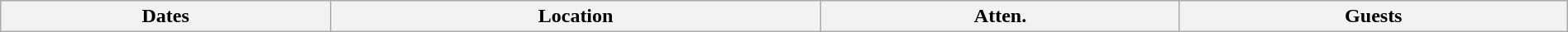<table class="wikitable" width="100%">
<tr>
<th>Dates</th>
<th>Location</th>
<th>Atten.</th>
<th>Guests<br>







</th>
</tr>
</table>
